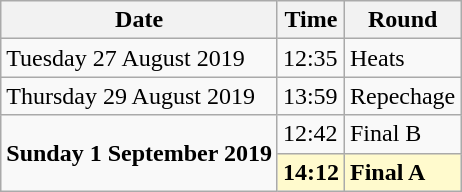<table class="wikitable">
<tr>
<th>Date</th>
<th>Time</th>
<th>Round</th>
</tr>
<tr>
<td>Tuesday 27 August 2019</td>
<td>12:35</td>
<td>Heats</td>
</tr>
<tr>
<td>Thursday 29 August 2019</td>
<td>13:59</td>
<td>Repechage</td>
</tr>
<tr>
<td rowspan=2><strong>Sunday 1 September 2019</strong></td>
<td>12:42</td>
<td>Final B</td>
</tr>
<tr>
<td style=background:lemonchiffon><strong>14:12</strong></td>
<td style=background:lemonchiffon><strong>Final A</strong></td>
</tr>
</table>
